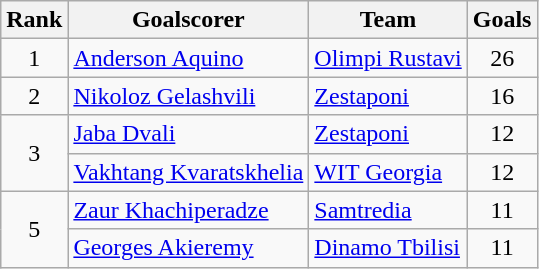<table class="wikitable">
<tr>
<th>Rank</th>
<th>Goalscorer</th>
<th>Team</th>
<th>Goals</th>
</tr>
<tr>
<td align="center">1</td>
<td> <a href='#'>Anderson Aquino</a></td>
<td><a href='#'>Olimpi Rustavi</a></td>
<td align="center">26</td>
</tr>
<tr>
<td align="center">2</td>
<td> <a href='#'>Nikoloz Gelashvili</a></td>
<td><a href='#'>Zestaponi</a></td>
<td align="center">16</td>
</tr>
<tr>
<td rowspan="2" align="center">3</td>
<td> <a href='#'>Jaba Dvali</a></td>
<td><a href='#'>Zestaponi</a></td>
<td align="center">12</td>
</tr>
<tr>
<td> <a href='#'>Vakhtang Kvaratskhelia</a></td>
<td><a href='#'>WIT Georgia</a></td>
<td align="center">12</td>
</tr>
<tr>
<td rowspan="2" align="center">5</td>
<td> <a href='#'>Zaur Khachiperadze</a></td>
<td><a href='#'>Samtredia</a></td>
<td align="center">11</td>
</tr>
<tr>
<td> <a href='#'>Georges Akieremy</a></td>
<td><a href='#'>Dinamo Tbilisi</a></td>
<td align="center">11</td>
</tr>
</table>
